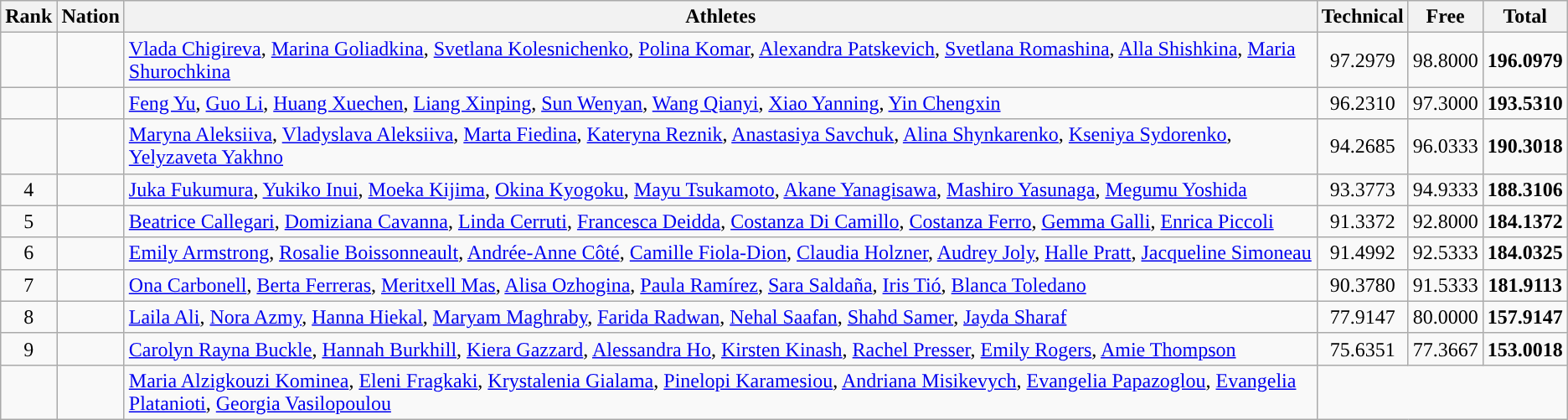<table class="wikitable sortable" style="text-align:center">
<tr>
<th>Rank</th>
<th>Nation</th>
<th>Athletes</th>
<th>Technical</th>
<th>Free</th>
<th>Total</th>
</tr>
<tr>
<td></td>
<td align=left></td>
<td align=left><a href='#'>Vlada Chigireva</a>, <a href='#'>Marina Goliadkina</a>, <a href='#'>Svetlana Kolesnichenko</a>, <a href='#'>Polina Komar</a>, <a href='#'>Alexandra Patskevich</a>, <a href='#'>Svetlana Romashina</a>, <a href='#'>Alla Shishkina</a>, <a href='#'>Maria Shurochkina</a></td>
<td>97.2979</td>
<td>98.8000</td>
<td><strong>196.0979</strong></td>
</tr>
<tr>
<td></td>
<td align=left></td>
<td align=left><a href='#'>Feng Yu</a>, <a href='#'>Guo Li</a>, <a href='#'>Huang Xuechen</a>, <a href='#'>Liang Xinping</a>, <a href='#'>Sun Wenyan</a>, <a href='#'>Wang Qianyi</a>, <a href='#'>Xiao Yanning</a>, <a href='#'>Yin Chengxin</a></td>
<td>96.2310</td>
<td>97.3000</td>
<td><strong>193.5310</strong></td>
</tr>
<tr>
<td></td>
<td align=left></td>
<td align=left><a href='#'>Maryna Aleksiiva</a>, <a href='#'>Vladyslava Aleksiiva</a>, <a href='#'>Marta Fiedina</a>, <a href='#'>Kateryna Reznik</a>, <a href='#'>Anastasiya Savchuk</a>, <a href='#'>Alina Shynkarenko</a>, <a href='#'>Kseniya Sydorenko</a>, <a href='#'>Yelyzaveta Yakhno</a></td>
<td>94.2685</td>
<td>96.0333</td>
<td><strong>190.3018</strong></td>
</tr>
<tr>
<td>4</td>
<td align=left></td>
<td align=left><a href='#'>Juka Fukumura</a>, <a href='#'>Yukiko Inui</a>, <a href='#'>Moeka Kijima</a>, <a href='#'>Okina Kyogoku</a>, <a href='#'>Mayu Tsukamoto</a>, <a href='#'>Akane Yanagisawa</a>, <a href='#'>Mashiro Yasunaga</a>, <a href='#'>Megumu Yoshida</a></td>
<td>93.3773</td>
<td>94.9333</td>
<td><strong>188.3106</strong></td>
</tr>
<tr>
<td>5</td>
<td align=left></td>
<td align=left><a href='#'>Beatrice Callegari</a>, <a href='#'>Domiziana Cavanna</a>, <a href='#'>Linda Cerruti</a>, <a href='#'>Francesca Deidda</a>, <a href='#'>Costanza Di Camillo</a>, <a href='#'>Costanza Ferro</a>, <a href='#'>Gemma Galli</a>, <a href='#'>Enrica Piccoli</a></td>
<td>91.3372</td>
<td>92.8000</td>
<td><strong>184.1372</strong></td>
</tr>
<tr>
<td>6</td>
<td align=left></td>
<td align=left><a href='#'>Emily Armstrong</a>, <a href='#'>Rosalie Boissonneault</a>, <a href='#'>Andrée-Anne Côté</a>, <a href='#'>Camille Fiola-Dion</a>, <a href='#'>Claudia Holzner</a>, <a href='#'>Audrey Joly</a>, <a href='#'>Halle Pratt</a>, <a href='#'>Jacqueline Simoneau</a></td>
<td>91.4992</td>
<td>92.5333</td>
<td><strong>184.0325</strong></td>
</tr>
<tr>
<td>7</td>
<td align=left></td>
<td align=left><a href='#'>Ona Carbonell</a>, <a href='#'>Berta Ferreras</a>, <a href='#'>Meritxell Mas</a>, <a href='#'>Alisa Ozhogina</a>, <a href='#'>Paula Ramírez</a>, <a href='#'>Sara Saldaña</a>, <a href='#'>Iris Tió</a>, <a href='#'>Blanca Toledano</a></td>
<td>90.3780</td>
<td>91.5333</td>
<td><strong>181.9113</strong></td>
</tr>
<tr>
<td>8</td>
<td align=left></td>
<td align=left><a href='#'>Laila Ali</a>, <a href='#'>Nora Azmy</a>, <a href='#'>Hanna Hiekal</a>, <a href='#'>Maryam Maghraby</a>, <a href='#'>Farida Radwan</a>, <a href='#'>Nehal Saafan</a>, <a href='#'>Shahd Samer</a>, <a href='#'>Jayda Sharaf</a></td>
<td>77.9147</td>
<td>80.0000</td>
<td><strong>157.9147</strong></td>
</tr>
<tr>
<td>9</td>
<td align=left></td>
<td align=left><a href='#'>Carolyn Rayna Buckle</a>, <a href='#'>Hannah Burkhill</a>, <a href='#'>Kiera Gazzard</a>, <a href='#'>Alessandra Ho</a>, <a href='#'>Kirsten Kinash</a>, <a href='#'>Rachel Presser</a>, <a href='#'>Emily Rogers</a>, <a href='#'>Amie Thompson</a></td>
<td>75.6351</td>
<td>77.3667</td>
<td><strong>153.0018</strong></td>
</tr>
<tr>
<td></td>
<td align=left></td>
<td align=left><a href='#'>Maria Alzigkouzi Kominea</a>, <a href='#'>Eleni Fragkaki</a>, <a href='#'>Krystalenia Gialama</a>, <a href='#'>Pinelopi Karamesiou</a>, <a href='#'>Andriana Misikevych</a>, <a href='#'>Evangelia Papazoglou</a>, <a href='#'>Evangelia Platanioti</a>, <a href='#'>Georgia Vasilopoulou</a></td>
<td colspan="3"></td>
</tr>
</table>
